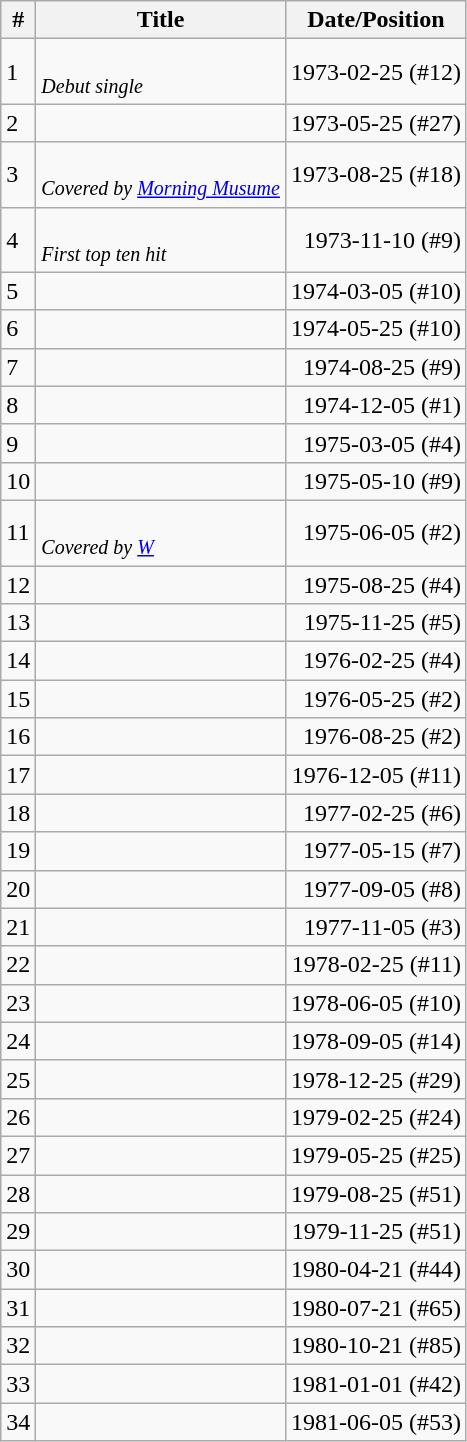<table class="wikitable">
<tr>
<th>#</th>
<th>Title</th>
<th>Date/Position</th>
</tr>
<tr>
<td>1</td>
<td align="left"><br><em><small>Debut single</small></em></td>
<td align="right">1973-02-25 (#12)</td>
</tr>
<tr>
<td>2</td>
<td align="left"></td>
<td align="right">1973-05-25 (#27)</td>
</tr>
<tr>
<td>3</td>
<td align="left"><br><em><small>Covered by <a href='#'>Morning Musume</a></small></em></td>
<td align="right">1973-08-25 (#18)</td>
</tr>
<tr>
<td>4</td>
<td align="left"><br><em><small>First top ten hit</small></em></td>
<td align="right">1973-11-10 (#9)</td>
</tr>
<tr>
<td>5</td>
<td align="left"></td>
<td align="right">1974-03-05 (#10)</td>
</tr>
<tr>
<td>6</td>
<td align="left"></td>
<td align="right">1974-05-25 (#10)</td>
</tr>
<tr>
<td>7</td>
<td align="left"></td>
<td align="right">1974-08-25 (#9)</td>
</tr>
<tr>
<td>8</td>
<td align="left"></td>
<td align="right">1974-12-05 (#1)</td>
</tr>
<tr>
<td>9</td>
<td align="left"><br></td>
<td align="right">1975-03-05 (#4)</td>
</tr>
<tr>
<td>10</td>
<td align="left"></td>
<td align="right">1975-05-10 (#9)</td>
</tr>
<tr>
<td>11</td>
<td align="left"><br><em><small>Covered by <a href='#'>W</a></small></em></td>
<td align="right">1975-06-05 (#2)</td>
</tr>
<tr>
<td>12</td>
<td align="left"></td>
<td align="right">1975-08-25 (#4)</td>
</tr>
<tr>
<td>13</td>
<td align="left"></td>
<td align="right">1975-11-25 (#5)</td>
</tr>
<tr>
<td>14</td>
<td align="left"></td>
<td align="right">1976-02-25 (#4)</td>
</tr>
<tr>
<td>15</td>
<td align="left"></td>
<td align="right">1976-05-25 (#2)</td>
</tr>
<tr>
<td>16</td>
<td align="left"><br></td>
<td align="right">1976-08-25 (#2)</td>
</tr>
<tr>
<td>17</td>
<td align="left"></td>
<td align="right">1976-12-05 (#11)</td>
</tr>
<tr>
<td>18</td>
<td align="left"><br></td>
<td align="right">1977-02-25 (#6)</td>
</tr>
<tr>
<td>19</td>
<td align="left"></td>
<td align="right">1977-05-15 (#7)</td>
</tr>
<tr>
<td>20</td>
<td align="left"></td>
<td align="right">1977-09-05 (#8)</td>
</tr>
<tr>
<td>21</td>
<td align="left"></td>
<td align="right">1977-11-05 (#3)</td>
</tr>
<tr>
<td>22</td>
<td align="left"></td>
<td align="right">1978-02-25 (#11)</td>
</tr>
<tr>
<td>23</td>
<td align="left"></td>
<td align="right">1978-06-05 (#10)</td>
</tr>
<tr>
<td>24</td>
<td align="left"></td>
<td align="right">1978-09-05 (#14)</td>
</tr>
<tr>
<td>25</td>
<td align="left"></td>
<td align="right">1978-12-25 (#29)</td>
</tr>
<tr>
<td>26</td>
<td align="left"></td>
<td align="right">1979-02-25 (#24)</td>
</tr>
<tr>
<td>27</td>
<td align="left"></td>
<td align="right">1979-05-25 (#25)</td>
</tr>
<tr>
<td>28</td>
<td align="left"></td>
<td align="right">1979-08-25 (#51)</td>
</tr>
<tr>
<td>29</td>
<td align="left"></td>
<td align="right">1979-11-25 (#51)</td>
</tr>
<tr>
<td>30</td>
<td align="left"></td>
<td align="right">1980-04-21 (#44)</td>
</tr>
<tr>
<td>31</td>
<td align="left"></td>
<td align="right">1980-07-21 (#65)</td>
</tr>
<tr>
<td>32</td>
<td align="left"></td>
<td align="right">1980-10-21 (#85)</td>
</tr>
<tr>
<td>33</td>
<td align="left"></td>
<td align="right">1981-01-01 (#42)</td>
</tr>
<tr>
<td>34</td>
<td align="left"></td>
<td align="right">1981-06-05 (#53)</td>
</tr>
</table>
